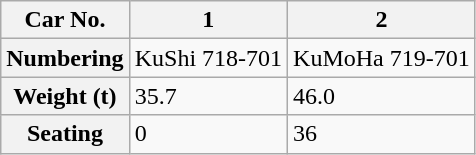<table class="wikitable">
<tr>
<th>Car No.</th>
<th>1</th>
<th>2</th>
</tr>
<tr>
<th>Numbering</th>
<td>KuShi 718-701</td>
<td>KuMoHa 719-701</td>
</tr>
<tr>
<th>Weight (t)</th>
<td>35.7</td>
<td>46.0</td>
</tr>
<tr>
<th>Seating</th>
<td>0</td>
<td>36</td>
</tr>
</table>
